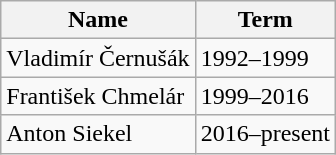<table class="wikitable">
<tr>
<th>Name</th>
<th>Term</th>
</tr>
<tr>
<td>Vladimír Černušák</td>
<td>1992–1999</td>
</tr>
<tr>
<td>František Chmelár</td>
<td>1999–2016</td>
</tr>
<tr>
<td>Anton Siekel</td>
<td>2016–present</td>
</tr>
</table>
